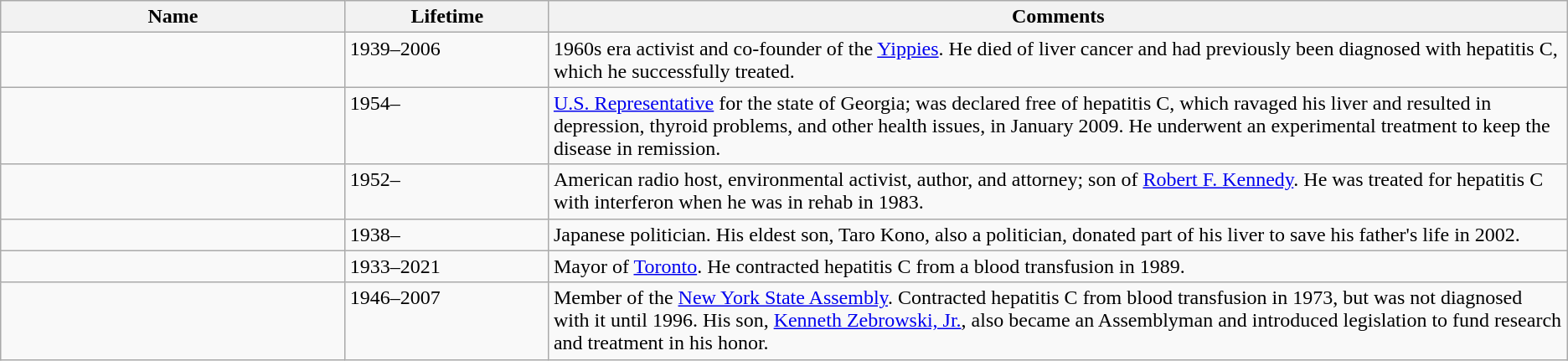<table class="sortable wikitable">
<tr>
<th width="22%" scope=col>Name</th>
<th width="13%" scope=col>Lifetime</th>
<th class="unsortable" width="65%" scope=col>Comments</th>
</tr>
<tr valign="top">
<td></td>
<td>1939–2006</td>
<td>1960s era activist and co-founder of the <a href='#'>Yippies</a>. He died of liver cancer and had previously been diagnosed with hepatitis C, which he successfully treated.</td>
</tr>
<tr valign="top">
<td></td>
<td>1954–</td>
<td><a href='#'>U.S. Representative</a> for the state of Georgia; was declared free of hepatitis C, which ravaged his liver and resulted in depression, thyroid problems, and other health issues, in January 2009.  He underwent an experimental treatment to keep the disease in remission.</td>
</tr>
<tr valign="top">
<td></td>
<td>1952–</td>
<td>American radio host, environmental activist, author, and attorney; son of <a href='#'>Robert F. Kennedy</a>.  He was treated for hepatitis C with interferon when he was in rehab in 1983.</td>
</tr>
<tr valign="top">
<td></td>
<td>1938–</td>
<td>Japanese politician. His eldest son, Taro Kono, also a politician, donated part of his liver to save his father's life in 2002.</td>
</tr>
<tr valign="top">
<td></td>
<td>1933–2021</td>
<td>Mayor of <a href='#'>Toronto</a>. He contracted hepatitis C from a blood transfusion in 1989.</td>
</tr>
<tr valign="top">
<td></td>
<td>1946–2007</td>
<td>Member of the <a href='#'>New York State Assembly</a>.  Contracted hepatitis C from blood transfusion in 1973, but was not diagnosed with it until 1996.  His son, <a href='#'>Kenneth Zebrowski, Jr.</a>, also became an Assemblyman and introduced legislation to fund research and treatment in his honor.</td>
</tr>
</table>
